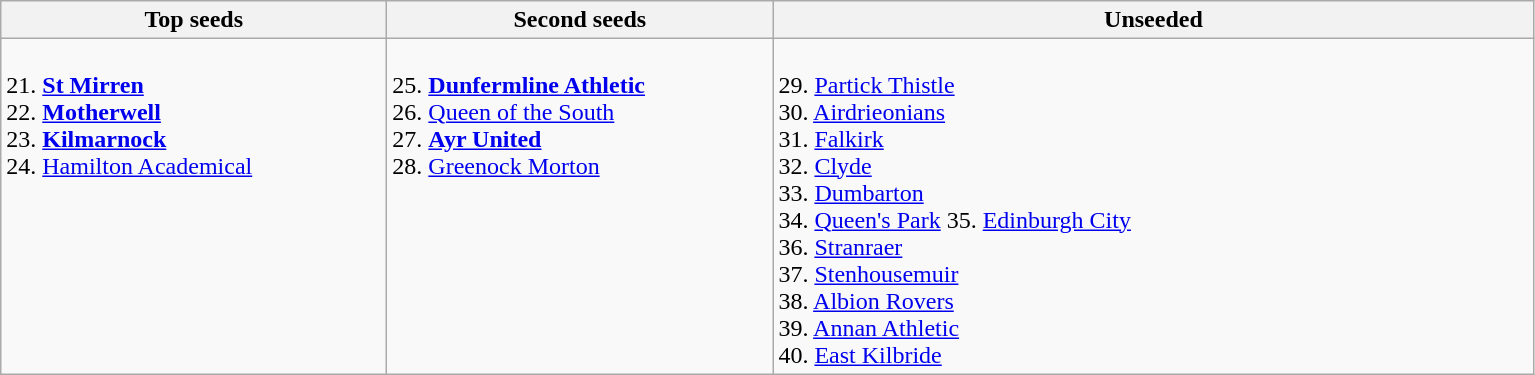<table class="wikitable">
<tr>
<th style="width:250px;">Top seeds</th>
<th style="width:250px;">Second seeds</th>
<th style="width:500px;">Unseeded</th>
</tr>
<tr>
<td valign=top><br>21. <strong><a href='#'>St Mirren</a></strong><br>
22. <strong><a href='#'>Motherwell</a></strong><br>
23. <strong><a href='#'>Kilmarnock</a></strong><br>
24. <a href='#'>Hamilton Academical</a></td>
<td valign=top><br>25. <strong><a href='#'>Dunfermline Athletic</a></strong><br>
26. <a href='#'>Queen of the South</a><br>
27. <strong><a href='#'>Ayr United</a></strong><br>
28. <a href='#'>Greenock Morton</a><br></td>
<td valign=top><br>

29. <a href='#'>Partick Thistle</a><br>
30. <a href='#'>Airdrieonians</a><br>
31. <a href='#'>Falkirk</a><br>
32. <a href='#'>Clyde</a><br>
33. <a href='#'>Dumbarton</a><br>
34. <a href='#'>Queen's Park</a>

35. <a href='#'>Edinburgh City</a><br>
36. <a href='#'>Stranraer</a><br>
37. <a href='#'>Stenhousemuir</a><br>
38. <a href='#'>Albion Rovers</a><br>
39. <a href='#'>Annan Athletic</a><br>
40. <a href='#'>East Kilbride</a><br>
</td>
</tr>
</table>
